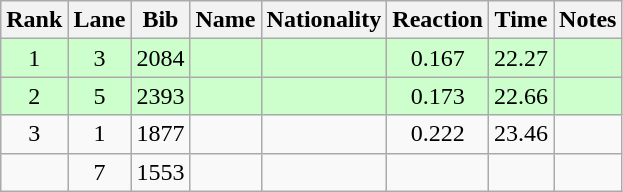<table class="wikitable sortable" style="text-align:center">
<tr>
<th>Rank</th>
<th>Lane</th>
<th>Bib</th>
<th>Name</th>
<th>Nationality</th>
<th>Reaction</th>
<th>Time</th>
<th>Notes</th>
</tr>
<tr bgcolor=ccffcc>
<td>1</td>
<td>3</td>
<td>2084</td>
<td align=left></td>
<td align=left></td>
<td>0.167</td>
<td>22.27</td>
<td><strong></strong></td>
</tr>
<tr bgcolor=ccffcc>
<td>2</td>
<td>5</td>
<td>2393</td>
<td align=left></td>
<td align=left></td>
<td>0.173</td>
<td>22.66</td>
<td><strong></strong></td>
</tr>
<tr>
<td>3</td>
<td>1</td>
<td>1877</td>
<td align=left></td>
<td align=left></td>
<td>0.222</td>
<td>23.46</td>
<td></td>
</tr>
<tr>
<td></td>
<td>7</td>
<td>1553</td>
<td align=left></td>
<td align=left></td>
<td></td>
<td></td>
<td><strong></strong></td>
</tr>
</table>
